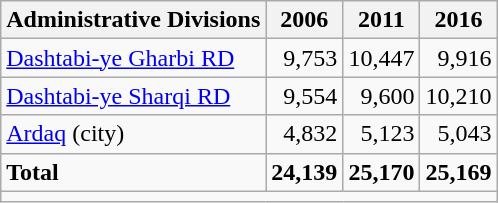<table class="wikitable">
<tr>
<th>Administrative Divisions</th>
<th>2006</th>
<th>2011</th>
<th>2016</th>
</tr>
<tr>
<td><a href='#'>Dashtabi-ye Gharbi RD</a></td>
<td style="text-align: right;">9,753</td>
<td style="text-align: right;">10,447</td>
<td style="text-align: right;">9,916</td>
</tr>
<tr>
<td><a href='#'>Dashtabi-ye Sharqi RD</a></td>
<td style="text-align: right;">9,554</td>
<td style="text-align: right;">9,600</td>
<td style="text-align: right;">10,210</td>
</tr>
<tr>
<td><a href='#'>Ardaq</a> (city)</td>
<td style="text-align: right;">4,832</td>
<td style="text-align: right;">5,123</td>
<td style="text-align: right;">5,043</td>
</tr>
<tr>
<td><strong>Total</strong></td>
<td style="text-align: right;"><strong>24,139</strong></td>
<td style="text-align: right;"><strong>25,170</strong></td>
<td style="text-align: right;"><strong>25,169</strong></td>
</tr>
<tr>
<td colspan=4></td>
</tr>
</table>
